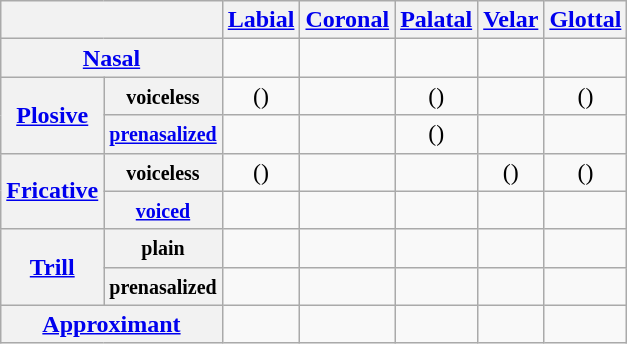<table class="wikitable" style="text-align: center;">
<tr>
<th colspan="2"></th>
<th scope="col"><a href='#'>Labial</a></th>
<th scope="col"><a href='#'>Coronal</a></th>
<th scope="col"><a href='#'>Palatal</a></th>
<th scope="col"><a href='#'>Velar</a></th>
<th scope="col"><a href='#'>Glottal</a></th>
</tr>
<tr>
<th scope="row" colspan="2"><a href='#'>Nasal</a></th>
<td></td>
<td></td>
<td></td>
<td></td>
<td></td>
</tr>
<tr>
<th scope="row" rowspan="2"><a href='#'>Plosive</a></th>
<th scope="row"><small>voiceless</small></th>
<td>()</td>
<td></td>
<td>()</td>
<td></td>
<td>()</td>
</tr>
<tr>
<th scope="row"><small><a href='#'>prenasalized</a></small></th>
<td></td>
<td></td>
<td>()</td>
<td></td>
<td></td>
</tr>
<tr>
<th scope="row" rowspan="2"><a href='#'>Fricative</a></th>
<th scope="row"><small>voiceless</small></th>
<td>()</td>
<td></td>
<td></td>
<td>()</td>
<td>()</td>
</tr>
<tr>
<th scope="row"><small><a href='#'>voiced</a></small></th>
<td></td>
<td></td>
<td></td>
<td></td>
<td></td>
</tr>
<tr>
<th scope="row" rowspan="2"><a href='#'>Trill</a></th>
<th scope="row"><small>plain</small></th>
<td></td>
<td></td>
<td></td>
<td></td>
<td></td>
</tr>
<tr>
<th scope="row"><small>prenasalized</small></th>
<td></td>
<td></td>
<td></td>
<td></td>
<td></td>
</tr>
<tr>
<th scope="row" colspan="2"><a href='#'>Approximant</a></th>
<td></td>
<td></td>
<td></td>
<td></td>
<td></td>
</tr>
</table>
